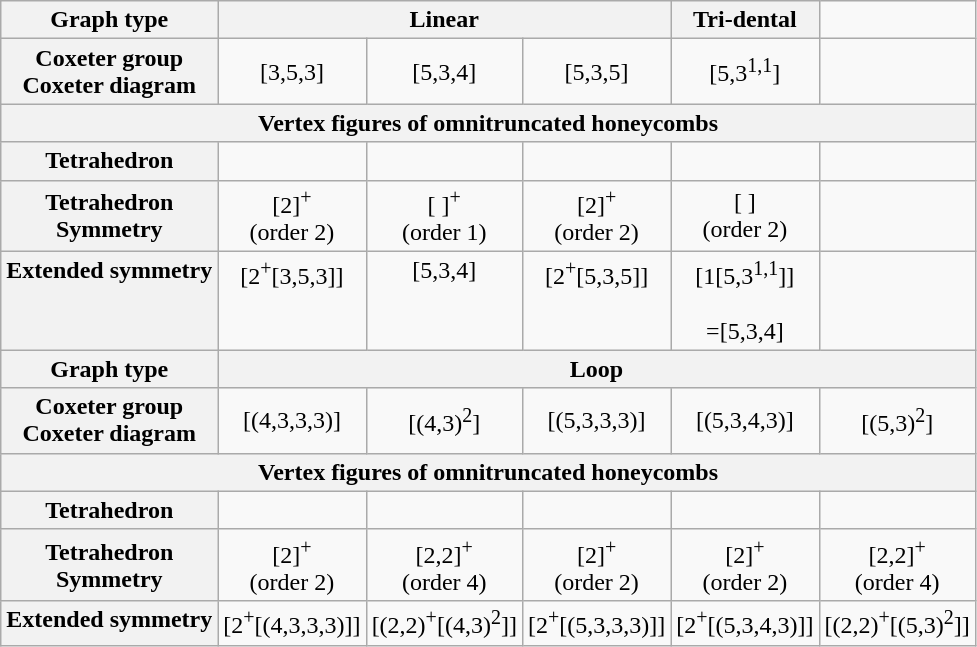<table class=wikitable>
<tr>
<th>Graph type</th>
<th colspan=3>Linear</th>
<th>Tri-dental</th>
</tr>
<tr align=center>
<th>Coxeter group<br>Coxeter diagram</th>
<td>[3,5,3]<br></td>
<td>[5,3,4]<br></td>
<td>[5,3,5]<br></td>
<td>[5,3<sup>1,1</sup>]<br></td>
<td></td>
</tr>
<tr>
<th colspan=6>Vertex figures of omnitruncated honeycombs</th>
</tr>
<tr align=center>
<th>Tetrahedron</th>
<td></td>
<td></td>
<td></td>
<td></td>
<td></td>
</tr>
<tr align=center>
<th>Tetrahedron<br>Symmetry</th>
<td>[2]<sup>+</sup><br>(order 2)<br></td>
<td>[ ]<sup>+</sup><br>(order 1)<br></td>
<td>[2]<sup>+</sup><br>(order 2)<br></td>
<td>[ ]<br>(order 2)<br></td>
<td></td>
</tr>
<tr valign=top align=center>
<th>Extended symmetry</th>
<td>[2<sup>+</sup>[3,5,3]]<br></td>
<td>[5,3,4]<br></td>
<td>[2<sup>+</sup>[5,3,5]]<br></td>
<td>[1[5,3<sup>1,1</sup>]]<br><br>=[5,3,4]<br></td>
<td></td>
</tr>
<tr>
<th>Graph type</th>
<th colspan=7>Loop</th>
</tr>
<tr align=center>
<th>Coxeter group<br>Coxeter diagram</th>
<td>[(4,3,3,3)]<br></td>
<td>[(4,3)<sup>2</sup>]<br></td>
<td>[(5,3,3,3)]<br></td>
<td>[(5,3,4,3)]<br></td>
<td>[(5,3)<sup>2</sup>]<br></td>
</tr>
<tr>
<th colspan=8>Vertex figures of omnitruncated honeycombs</th>
</tr>
<tr align=center>
<th>Tetrahedron</th>
<td></td>
<td></td>
<td></td>
<td></td>
<td></td>
</tr>
<tr align=center>
<th>Tetrahedron<br>Symmetry</th>
<td>[2]<sup>+</sup><br>(order 2)<br></td>
<td>[2,2]<sup>+</sup><br>(order 4)<br></td>
<td>[2]<sup>+</sup><br>(order 2)<br></td>
<td>[2]<sup>+</sup><br>(order 2)<br></td>
<td>[2,2]<sup>+</sup><br>(order 4)<br></td>
</tr>
<tr valign=top align=center>
<th>Extended symmetry</th>
<td>[2<sup>+</sup>[(4,3,3,3)]]<br></td>
<td>[(2,2)<sup>+</sup>[(4,3)<sup>2</sup>]]<br></td>
<td>[2<sup>+</sup>[(5,3,3,3)]]<br></td>
<td>[2<sup>+</sup>[(5,3,4,3)]]<br></td>
<td>[(2,2)<sup>+</sup>[(5,3)<sup>2</sup>]]<br></td>
</tr>
</table>
